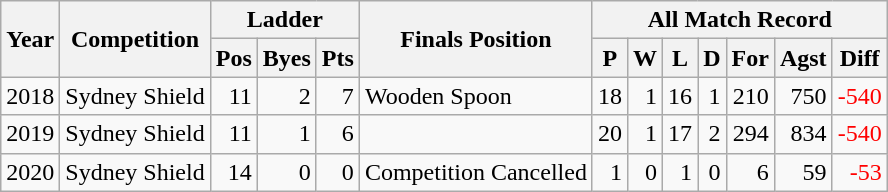<table class="wikitable" width="auto" style="text-align: right">
<tr>
<th rowspan=2>Year</th>
<th rowspan=2>Competition</th>
<th colspan=3>Ladder</th>
<th rowspan=2>Finals Position</th>
<th colspan=7>All Match Record</th>
</tr>
<tr>
<th>Pos</th>
<th>Byes</th>
<th>Pts</th>
<th>P</th>
<th>W</th>
<th>L</th>
<th>D</th>
<th>For</th>
<th>Agst</th>
<th>Diff</th>
</tr>
<tr>
<td>2018</td>
<td align=center>Sydney Shield</td>
<td>11</td>
<td>2</td>
<td>7</td>
<td align=left>Wooden Spoon</td>
<td>18</td>
<td>1</td>
<td>16</td>
<td>1</td>
<td>210</td>
<td>750</td>
<td style="color:red;">-540</td>
</tr>
<tr>
<td>2019</td>
<td align=center>Sydney Shield</td>
<td>11</td>
<td>1</td>
<td>6</td>
<td align=left></td>
<td>20</td>
<td>1</td>
<td>17</td>
<td>2</td>
<td>294</td>
<td>834</td>
<td style="color:red;">-540</td>
</tr>
<tr>
<td>2020</td>
<td align=center>Sydney Shield</td>
<td>14</td>
<td>0</td>
<td>0</td>
<td align=left>Competition Cancelled</td>
<td>1</td>
<td>0</td>
<td>1</td>
<td>0</td>
<td>6</td>
<td>59</td>
<td style="color:red;">-53</td>
</tr>
</table>
